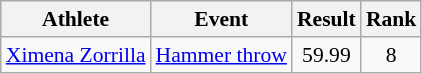<table class=wikitable style=font-size:90%;text-align:center>
<tr>
<th>Athlete</th>
<th>Event</th>
<th>Result</th>
<th>Rank</th>
</tr>
<tr>
<td align=left><a href='#'>Ximena Zorrilla⁣</a></td>
<td align=left><a href='#'>Hammer throw</a></td>
<td>59.99</td>
<td>8</td>
</tr>
</table>
